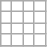<table class="wikitable nounderlines Unicode" style="border-collapse:collapse;background:#FFFFFF;text-align:center">
<tr>
<td></td>
<td></td>
<td></td>
<td></td>
</tr>
<tr>
<td></td>
<td></td>
<td></td>
<td></td>
</tr>
<tr>
<td></td>
<td></td>
<td></td>
<td></td>
</tr>
<tr>
<td></td>
<td></td>
<td></td>
<td></td>
</tr>
<tr>
</tr>
</table>
